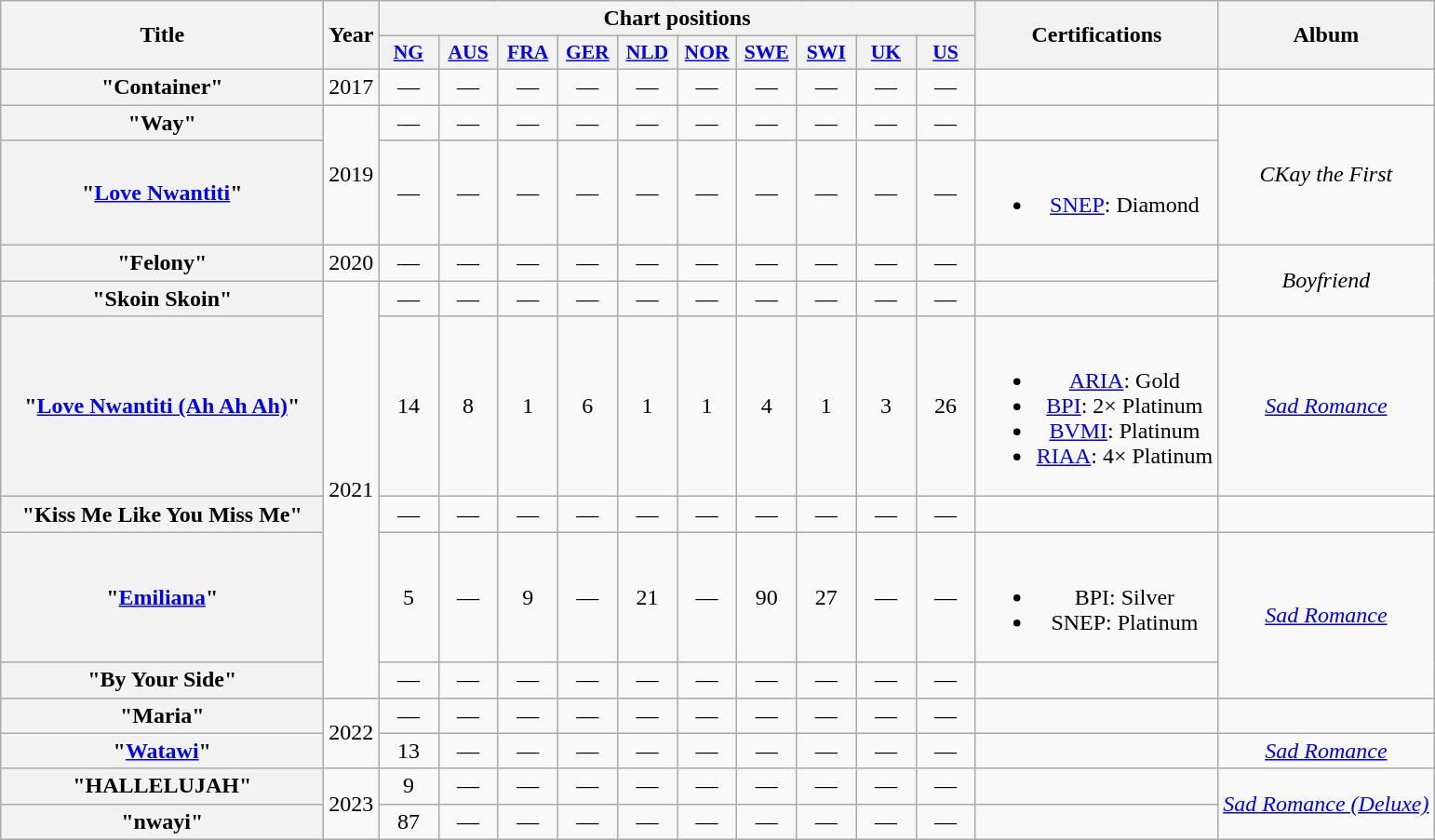<table class="wikitable plainrowheaders" style="text-align:center">
<tr>
<th scope="col" rowspan="2" style="width:14em;">Title</th>
<th scope="col" rowspan="2">Year</th>
<th colspan="10">Chart positions</th>
<th scope="col" rowspan="2">Certifications</th>
<th scope="col" rowspan="2">Album</th>
</tr>
<tr>
<th scope="col" style="width:2.5em;font-size:90%;"><a href='#'>NG</a><br></th>
<th scope="col" style="width:2.5em;font-size:90%;"><a href='#'>AUS</a><br></th>
<th scope="col" style="width:2.5em;font-size:90%;"><a href='#'>FRA</a><br></th>
<th scope="col" style="width:2.5em;font-size:90%;"><a href='#'>GER</a><br></th>
<th scope="col" style="width:2.5em;font-size:90%;"><a href='#'>NLD</a><br></th>
<th scope="col" style="width:2.5em;font-size:90%;"><a href='#'>NOR</a><br></th>
<th scope="col" style="width:2.5em;font-size:90%;"><a href='#'>SWE</a><br></th>
<th scope="col" style="width:2.5em;font-size:90%;"><a href='#'>SWI</a><br></th>
<th scope="col" style="width:2.5em;font-size:90%;"><a href='#'>UK</a><br></th>
<th scope="col" style="width:2.5em;font-size:90%;"><a href='#'>US</a><br></th>
</tr>
<tr>
<th scope="row">"Container"</th>
<td>2017</td>
<td>—</td>
<td>—</td>
<td>—</td>
<td>—</td>
<td>—</td>
<td>—</td>
<td>—</td>
<td>—</td>
<td>—</td>
<td>—</td>
<td></td>
<td></td>
</tr>
<tr>
<th scope="row">"Way"</th>
<td rowspan="2">2019</td>
<td>—</td>
<td>—</td>
<td>—</td>
<td>—</td>
<td>—</td>
<td>—</td>
<td>—</td>
<td>—</td>
<td>—</td>
<td>—</td>
<td></td>
<td rowspan="2"><em>CKay the First</em></td>
</tr>
<tr>
<th scope="row">"<a href='#'>Love Nwantiti</a>"</th>
<td>—</td>
<td>—</td>
<td>—</td>
<td>—</td>
<td>—</td>
<td>—</td>
<td>—</td>
<td>—</td>
<td>—</td>
<td>—</td>
<td><br><ul><li><a href='#'>SNEP</a>: Diamond</li></ul></td>
</tr>
<tr>
<th scope="row">"Felony"</th>
<td>2020</td>
<td>—</td>
<td>—</td>
<td>—</td>
<td>—</td>
<td>—</td>
<td>—</td>
<td>—</td>
<td>—</td>
<td>—</td>
<td>—</td>
<td></td>
<td rowspan="2"><em>Boyfriend</em></td>
</tr>
<tr>
<th scope="row">"Skoin Skoin"<br></th>
<td rowspan="5">2021</td>
<td>—</td>
<td>—</td>
<td>—</td>
<td>—</td>
<td>—</td>
<td>—</td>
<td>—</td>
<td>—</td>
<td>—</td>
<td>—</td>
<td></td>
</tr>
<tr>
<th scope="row">"<a href='#'>Love Nwantiti (Ah Ah Ah)</a>"<br></th>
<td>14</td>
<td>8</td>
<td>1</td>
<td>6</td>
<td>1</td>
<td>1</td>
<td>4</td>
<td>1</td>
<td>3</td>
<td>26</td>
<td><br><ul><li><a href='#'>ARIA</a>: Gold</li><li><a href='#'>BPI</a>: 2× Platinum</li><li><a href='#'>BVMI</a>: Platinum</li><li><a href='#'>RIAA</a>: 4× Platinum</li></ul></td>
<td><em><a href='#'>Sad Romance</a></em></td>
</tr>
<tr>
<th scope="row">"Kiss Me Like You Miss Me"<br></th>
<td>—</td>
<td>—</td>
<td>—</td>
<td>—</td>
<td>—</td>
<td>—</td>
<td>—</td>
<td>—</td>
<td>—</td>
<td>—</td>
<td></td>
<td></td>
</tr>
<tr>
<th scope="row">"<a href='#'>Emiliana</a>"</th>
<td>5</td>
<td>—</td>
<td>9</td>
<td>—</td>
<td>21</td>
<td>—</td>
<td>90</td>
<td>27</td>
<td>—</td>
<td>—</td>
<td><br><ul><li>BPI: Silver</li><li>SNEP: Platinum</li></ul></td>
<td rowspan=2><em><a href='#'>Sad Romance</a></em></td>
</tr>
<tr>
<th scope="row">"By Your Side"<br></th>
<td>—</td>
<td>—</td>
<td>—</td>
<td>—</td>
<td>—</td>
<td>—</td>
<td>—</td>
<td>—</td>
<td>—</td>
<td>—</td>
<td></td>
</tr>
<tr>
<th scope="row">"Maria"<br></th>
<td rowspan="2">2022</td>
<td>—</td>
<td>—</td>
<td>—</td>
<td>—</td>
<td>—</td>
<td>—</td>
<td>—</td>
<td>—</td>
<td>—</td>
<td>—</td>
<td></td>
<td></td>
</tr>
<tr>
<th scope="row">"<a href='#'>Watawi</a>"<br></th>
<td>13</td>
<td>—</td>
<td>—</td>
<td>—</td>
<td>—</td>
<td>—</td>
<td>—</td>
<td>—</td>
<td>—</td>
<td>—</td>
<td></td>
<td><em><a href='#'>Sad Romance</a></em></td>
</tr>
<tr>
<th scope="row">"HALLELUJAH"<br></th>
<td rowspan="2">2023</td>
<td>9</td>
<td>—</td>
<td>—</td>
<td>—</td>
<td>—</td>
<td>—</td>
<td>—</td>
<td>—</td>
<td>—</td>
<td>—</td>
<td></td>
<td rowspan="2"><em><a href='#'>Sad Romance (Deluxe)</a></em></td>
</tr>
<tr>
<th scope="row">"nwayi"</th>
<td>87</td>
<td>—</td>
<td>—</td>
<td>—</td>
<td>—</td>
<td>—</td>
<td>—</td>
<td>—</td>
<td>—</td>
<td>—</td>
</tr>
</table>
